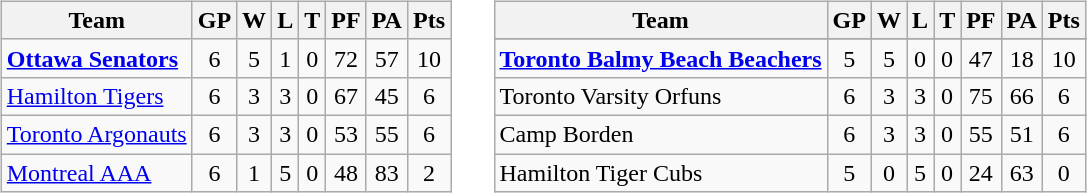<table cellspacing="10">
<tr>
<td valign="top"><br><table class="wikitable">
<tr>
<th>Team</th>
<th>GP</th>
<th>W</th>
<th>L</th>
<th>T</th>
<th>PF</th>
<th>PA</th>
<th>Pts</th>
</tr>
<tr align="center">
<td align="left"><strong><a href='#'>Ottawa Senators</a></strong></td>
<td>6</td>
<td>5</td>
<td>1</td>
<td>0</td>
<td>72</td>
<td>57</td>
<td>10</td>
</tr>
<tr align="center">
<td align="left"><a href='#'>Hamilton Tigers</a></td>
<td>6</td>
<td>3</td>
<td>3</td>
<td>0</td>
<td>67</td>
<td>45</td>
<td>6</td>
</tr>
<tr align="center">
<td align="left"><a href='#'>Toronto Argonauts</a></td>
<td>6</td>
<td>3</td>
<td>3</td>
<td>0</td>
<td>53</td>
<td>55</td>
<td>6</td>
</tr>
<tr align="center">
<td align="left"><a href='#'>Montreal AAA</a></td>
<td>6</td>
<td>1</td>
<td>5</td>
<td>0</td>
<td>48</td>
<td>83</td>
<td>2</td>
</tr>
</table>
</td>
<td valign="top"><br><table class="wikitable">
<tr>
<th>Team</th>
<th>GP</th>
<th>W</th>
<th>L</th>
<th>T</th>
<th>PF</th>
<th>PA</th>
<th>Pts</th>
</tr>
<tr>
</tr>
<tr align="center">
<td align="left"><strong><a href='#'>Toronto Balmy Beach Beachers</a></strong></td>
<td>5</td>
<td>5</td>
<td>0</td>
<td>0</td>
<td>47</td>
<td>18</td>
<td>10</td>
</tr>
<tr align="center">
<td align="left">Toronto Varsity Orfuns</td>
<td>6</td>
<td>3</td>
<td>3</td>
<td>0</td>
<td>75</td>
<td>66</td>
<td>6</td>
</tr>
<tr align="center">
<td align="left">Camp Borden</td>
<td>6</td>
<td>3</td>
<td>3</td>
<td>0</td>
<td>55</td>
<td>51</td>
<td>6</td>
</tr>
<tr align="center">
<td align="left">Hamilton Tiger Cubs</td>
<td>5</td>
<td>0</td>
<td>5</td>
<td>0</td>
<td>24</td>
<td>63</td>
<td>0</td>
</tr>
</table>
</td>
</tr>
</table>
